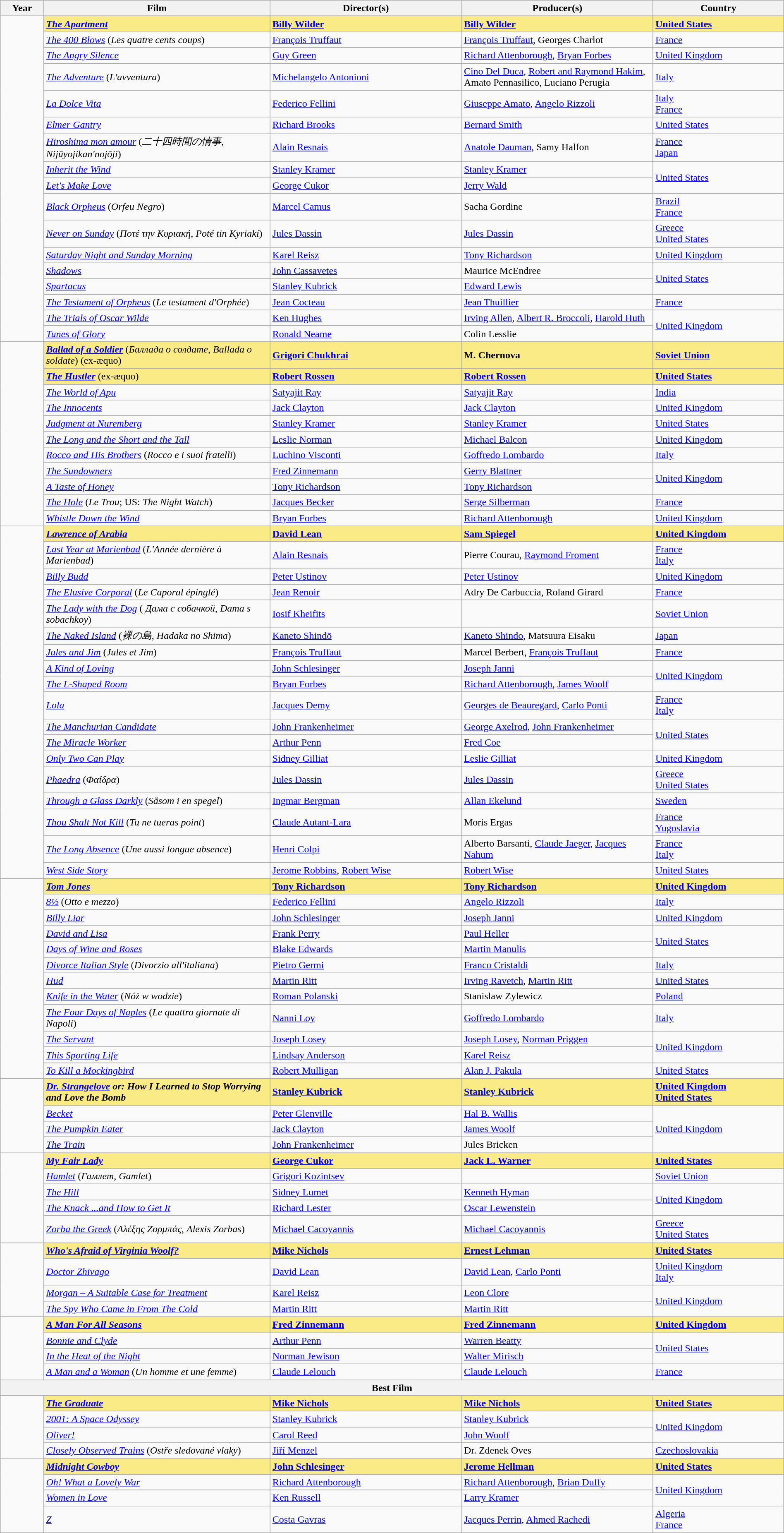<table class="wikitable" style="width:100%;" cellpadding="5">
<tr>
<th style="width:5%;">Year</th>
<th style="width:26%;">Film</th>
<th style="width:22%;">Director(s)</th>
<th style="width:22%;">Producer(s)</th>
<th style="width:15%;">Country</th>
</tr>
<tr>
<td rowspan="17"></td>
<td style="background:#FAEB86"><strong><em><a href='#'>The Apartment</a></em></strong></td>
<td style="background:#FAEB86"><strong><a href='#'>Billy Wilder</a></strong></td>
<td style="background:#FAEB86"><strong><a href='#'>Billy Wilder</a></strong></td>
<td style="background:#FAEB86"><strong><a href='#'>United States</a></strong></td>
</tr>
<tr>
<td><em><a href='#'>The 400 Blows</a></em> (<em>Les quatre cents coups</em>)</td>
<td><a href='#'>François Truffaut</a></td>
<td><a href='#'>François Truffaut</a>, Georges Charlot</td>
<td><a href='#'>France</a></td>
</tr>
<tr>
<td><em><a href='#'>The Angry Silence</a></em></td>
<td><a href='#'>Guy Green</a></td>
<td><a href='#'>Richard Attenborough</a>, <a href='#'>Bryan Forbes</a></td>
<td><a href='#'>United Kingdom</a></td>
</tr>
<tr>
<td><em><a href='#'>The Adventure</a></em> (<em>L'avventura</em>)</td>
<td><a href='#'>Michelangelo Antonioni</a></td>
<td><a href='#'>Cino Del Duca</a>, <a href='#'>Robert and Raymond Hakim</a>, Amato Pennasilico, Luciano Perugia</td>
<td><a href='#'>Italy</a></td>
</tr>
<tr>
<td><em><a href='#'>La Dolce Vita</a></em></td>
<td><a href='#'>Federico Fellini</a></td>
<td><a href='#'>Giuseppe Amato</a>, <a href='#'>Angelo Rizzoli</a></td>
<td><a href='#'>Italy</a><br><a href='#'>France</a></td>
</tr>
<tr>
<td><em><a href='#'>Elmer Gantry</a></em></td>
<td><a href='#'>Richard Brooks</a></td>
<td><a href='#'>Bernard Smith</a></td>
<td><a href='#'>United States</a></td>
</tr>
<tr>
<td><em><a href='#'>Hiroshima mon amour</a></em> (<em>二十四時間の情事</em>, <em>Nijūyojikan'nojōji</em>)</td>
<td><a href='#'>Alain Resnais</a></td>
<td><a href='#'>Anatole Dauman</a>, Samy Halfon</td>
<td><a href='#'>France</a><br><a href='#'>Japan</a></td>
</tr>
<tr>
<td><em><a href='#'>Inherit the Wind</a></em></td>
<td><a href='#'>Stanley Kramer</a></td>
<td><a href='#'>Stanley Kramer</a></td>
<td rowspan="2"><a href='#'>United States</a></td>
</tr>
<tr>
<td><em><a href='#'>Let's Make Love</a></em></td>
<td><a href='#'>George Cukor</a></td>
<td><a href='#'>Jerry Wald</a></td>
</tr>
<tr>
<td><em><a href='#'>Black Orpheus</a></em> (<em>Orfeu Negro</em>)</td>
<td><a href='#'>Marcel Camus</a></td>
<td>Sacha Gordine</td>
<td><a href='#'>Brazil</a><br><a href='#'>France</a></td>
</tr>
<tr>
<td><em><a href='#'>Never on Sunday</a></em> (<em>Ποτέ την Κυριακή</em>, <em>Poté tin Kyriakí</em>)</td>
<td><a href='#'>Jules Dassin</a></td>
<td><a href='#'>Jules Dassin</a></td>
<td><a href='#'>Greece</a><br><a href='#'>United States</a></td>
</tr>
<tr>
<td><em><a href='#'>Saturday Night and Sunday Morning</a></em></td>
<td><a href='#'>Karel Reisz</a></td>
<td><a href='#'>Tony Richardson</a></td>
<td><a href='#'>United Kingdom</a></td>
</tr>
<tr>
<td><em><a href='#'>Shadows</a></em></td>
<td><a href='#'>John Cassavetes</a></td>
<td>Maurice McEndree</td>
<td rowspan="2"><a href='#'>United States</a></td>
</tr>
<tr>
<td><em><a href='#'>Spartacus</a></em></td>
<td><a href='#'>Stanley Kubrick</a></td>
<td><a href='#'>Edward Lewis</a></td>
</tr>
<tr>
<td><em><a href='#'>The Testament of Orpheus</a></em> (<em>Le testament d'Orphée</em>)</td>
<td><a href='#'>Jean Cocteau</a></td>
<td><a href='#'>Jean Thuillier</a></td>
<td><a href='#'>France</a></td>
</tr>
<tr>
<td><em><a href='#'>The Trials of Oscar Wilde</a></em></td>
<td><a href='#'>Ken Hughes</a></td>
<td><a href='#'>Irving Allen</a>, <a href='#'>Albert R. Broccoli</a>, <a href='#'>Harold Huth</a></td>
<td rowspan="2"><a href='#'>United Kingdom</a></td>
</tr>
<tr>
<td><em><a href='#'>Tunes of Glory</a></em></td>
<td><a href='#'>Ronald Neame</a></td>
<td>Colin Lesslie</td>
</tr>
<tr>
<td rowspan="11"></td>
<td style="background:#FAEB86"><strong><em><a href='#'>Ballad of a Soldier</a></em></strong> (<em>Баллада о солдате, Ballada o soldate</em>) (ex-æquo)</td>
<td style="background:#FAEB86"><strong><a href='#'>Grigori Chukhrai</a></strong></td>
<td style="background:#FAEB86"><strong>M. Chernova</strong></td>
<td style="background:#FAEB86"><strong><a href='#'>Soviet Union</a></strong></td>
</tr>
<tr>
<td style="background:#FAEB86"><strong><em><a href='#'>The Hustler</a></em></strong> (ex-æquo)</td>
<td style="background:#FAEB86"><strong><a href='#'>Robert Rossen</a></strong></td>
<td style="background:#FAEB86"><strong><a href='#'>Robert Rossen</a></strong></td>
<td style="background:#FAEB86"><strong><a href='#'>United States</a></strong></td>
</tr>
<tr>
<td><em><a href='#'>The World of Apu</a></em></td>
<td><a href='#'>Satyajit Ray</a></td>
<td><a href='#'>Satyajit Ray</a></td>
<td><a href='#'>India</a></td>
</tr>
<tr>
<td><em><a href='#'>The Innocents</a></em></td>
<td><a href='#'>Jack Clayton</a></td>
<td><a href='#'>Jack Clayton</a></td>
<td><a href='#'>United Kingdom</a></td>
</tr>
<tr>
<td><em><a href='#'>Judgment at Nuremberg</a></em></td>
<td><a href='#'>Stanley Kramer</a></td>
<td><a href='#'>Stanley Kramer</a></td>
<td><a href='#'>United States</a></td>
</tr>
<tr>
<td><em><a href='#'>The Long and the Short and the Tall</a></em></td>
<td><a href='#'>Leslie Norman</a></td>
<td><a href='#'>Michael Balcon</a></td>
<td><a href='#'>United Kingdom</a></td>
</tr>
<tr>
<td><em><a href='#'>Rocco and His Brothers</a></em> (<em>Rocco e i suoi fratelli</em>)</td>
<td><a href='#'>Luchino Visconti</a></td>
<td><a href='#'>Goffredo Lombardo</a></td>
<td><a href='#'>Italy</a></td>
</tr>
<tr>
<td><em><a href='#'>The Sundowners</a></em></td>
<td><a href='#'>Fred Zinnemann</a></td>
<td><a href='#'>Gerry Blattner</a></td>
<td rowspan="2"><a href='#'>United Kingdom</a></td>
</tr>
<tr>
<td><em><a href='#'>A Taste of Honey</a></em></td>
<td><a href='#'>Tony Richardson</a></td>
<td><a href='#'>Tony Richardson</a></td>
</tr>
<tr>
<td><em><a href='#'>The Hole</a></em> (<em>Le Trou</em>; US: <em>The Night Watch</em>)</td>
<td><a href='#'>Jacques Becker</a></td>
<td><a href='#'>Serge Silberman</a></td>
<td><a href='#'>France</a></td>
</tr>
<tr>
<td><em><a href='#'>Whistle Down the Wind</a></em></td>
<td><a href='#'>Bryan Forbes</a></td>
<td><a href='#'>Richard Attenborough</a></td>
<td><a href='#'>United Kingdom</a></td>
</tr>
<tr>
<td rowspan="18"></td>
<td style="background:#FAEB86"><strong><em><a href='#'>Lawrence of Arabia</a></em></strong></td>
<td style="background:#FAEB86"><strong><a href='#'>David Lean</a></strong></td>
<td style="background:#FAEB86"><strong><a href='#'>Sam Spiegel</a></strong></td>
<td style="background:#FAEB86"><strong><a href='#'>United Kingdom</a></strong></td>
</tr>
<tr>
<td><em><a href='#'>Last Year at Marienbad</a></em> (<em>L'Année dernière à Marienbad</em>)</td>
<td><a href='#'>Alain Resnais</a></td>
<td>Pierre Courau, <a href='#'>Raymond Froment</a></td>
<td><a href='#'>France</a><br><a href='#'>Italy</a></td>
</tr>
<tr>
<td><em><a href='#'>Billy Budd</a></em></td>
<td><a href='#'>Peter Ustinov</a></td>
<td><a href='#'>Peter Ustinov</a></td>
<td><a href='#'>United Kingdom</a></td>
</tr>
<tr>
<td><em><a href='#'>The Elusive Corporal</a></em> (<em>Le Caporal épinglé</em>)</td>
<td><a href='#'>Jean Renoir</a></td>
<td>Adry De Carbuccia, Roland Girard</td>
<td><a href='#'>France</a></td>
</tr>
<tr>
<td><em><a href='#'>The Lady with the Dog</a></em> (<em> Дама с собачкой</em>, <em>Dama s sobachkoy</em>)</td>
<td><a href='#'>Iosif Kheifits</a></td>
<td></td>
<td><a href='#'>Soviet Union</a></td>
</tr>
<tr>
<td><em><a href='#'>The Naked Island</a></em> (<em>裸の島</em>, <em>Hadaka no Shima</em>)</td>
<td><a href='#'>Kaneto Shindō</a></td>
<td><a href='#'>Kaneto Shindo</a>, Matsuura Eisaku</td>
<td><a href='#'>Japan</a></td>
</tr>
<tr>
<td><em><a href='#'>Jules and Jim</a></em> (<em>Jules et Jim</em>)</td>
<td><a href='#'>François Truffaut</a></td>
<td>Marcel Berbert, <a href='#'>François Truffaut</a></td>
<td><a href='#'>France</a></td>
</tr>
<tr>
<td><em><a href='#'>A Kind of Loving</a></em></td>
<td><a href='#'>John Schlesinger</a></td>
<td><a href='#'>Joseph Janni</a></td>
<td rowspan="2"><a href='#'>United Kingdom</a></td>
</tr>
<tr>
<td><em><a href='#'>The L-Shaped Room</a></em></td>
<td><a href='#'>Bryan Forbes</a></td>
<td><a href='#'>Richard Attenborough</a>, <a href='#'>James Woolf</a></td>
</tr>
<tr>
<td><em><a href='#'>Lola</a></em></td>
<td><a href='#'>Jacques Demy</a></td>
<td><a href='#'>Georges de Beauregard</a>, <a href='#'>Carlo Ponti</a></td>
<td><a href='#'>France</a><br><a href='#'>Italy</a></td>
</tr>
<tr>
<td><em><a href='#'>The Manchurian Candidate</a></em></td>
<td><a href='#'>John Frankenheimer</a></td>
<td><a href='#'>George Axelrod</a>, <a href='#'>John Frankenheimer</a></td>
<td rowspan="2"><a href='#'>United States</a></td>
</tr>
<tr>
<td><em><a href='#'>The Miracle Worker</a></em></td>
<td><a href='#'>Arthur Penn</a></td>
<td><a href='#'>Fred Coe</a></td>
</tr>
<tr>
<td><em><a href='#'>Only Two Can Play</a></em></td>
<td><a href='#'>Sidney Gilliat</a></td>
<td><a href='#'>Leslie Gilliat</a></td>
<td><a href='#'>United Kingdom</a></td>
</tr>
<tr>
<td><em><a href='#'>Phaedra</a></em> (<em>Φαίδρα</em>)</td>
<td><a href='#'>Jules Dassin</a></td>
<td><a href='#'>Jules Dassin</a></td>
<td><a href='#'>Greece</a><br><a href='#'>United States</a></td>
</tr>
<tr>
<td><em><a href='#'>Through a Glass Darkly</a></em> (<em>Såsom i en spegel</em>)</td>
<td><a href='#'>Ingmar Bergman</a></td>
<td><a href='#'>Allan Ekelund</a></td>
<td><a href='#'>Sweden</a></td>
</tr>
<tr>
<td><em><a href='#'>Thou Shalt Not Kill</a></em> (<em>Tu ne tueras point</em>)</td>
<td><a href='#'>Claude Autant-Lara</a></td>
<td>Moris Ergas</td>
<td><a href='#'>France</a><br><a href='#'>Yugoslavia</a></td>
</tr>
<tr>
<td><em><a href='#'>The Long Absence</a></em> (<em>Une aussi longue absence</em>)</td>
<td><a href='#'>Henri Colpi</a></td>
<td>Alberto Barsanti, <a href='#'>Claude Jaeger</a>, <a href='#'>Jacques Nahum</a></td>
<td><a href='#'>France</a><br><a href='#'>Italy</a></td>
</tr>
<tr>
<td><em><a href='#'>West Side Story</a></em></td>
<td><a href='#'>Jerome Robbins</a>, <a href='#'>Robert Wise</a></td>
<td><a href='#'>Robert Wise</a></td>
<td><a href='#'>United States</a></td>
</tr>
<tr>
<td rowspan="12"></td>
<td style="background:#FAEB86"><strong><em><a href='#'>Tom Jones</a></em></strong></td>
<td style="background:#FAEB86"><strong><a href='#'>Tony Richardson</a></strong></td>
<td style="background:#FAEB86"><strong><a href='#'>Tony Richardson</a></strong></td>
<td style="background:#FAEB86"><strong><a href='#'>United Kingdom</a></strong></td>
</tr>
<tr>
<td><em><a href='#'>8½</a></em> (<em>Otto e mezzo</em>)</td>
<td><a href='#'>Federico Fellini</a></td>
<td><a href='#'>Angelo Rizzoli</a></td>
<td><a href='#'>Italy</a></td>
</tr>
<tr>
<td><em><a href='#'>Billy Liar</a></em></td>
<td><a href='#'>John Schlesinger</a></td>
<td><a href='#'>Joseph Janni</a></td>
<td><a href='#'>United Kingdom</a></td>
</tr>
<tr>
<td><em><a href='#'>David and Lisa</a></em></td>
<td><a href='#'>Frank Perry</a></td>
<td><a href='#'>Paul Heller</a></td>
<td rowspan="2"><a href='#'>United States</a></td>
</tr>
<tr>
<td><em><a href='#'>Days of Wine and Roses</a></em></td>
<td><a href='#'>Blake Edwards</a></td>
<td><a href='#'>Martin Manulis</a></td>
</tr>
<tr>
<td><em><a href='#'>Divorce Italian Style</a></em> (<em>Divorzio all'italiana</em>)</td>
<td><a href='#'>Pietro Germi</a></td>
<td><a href='#'>Franco Cristaldi</a></td>
<td><a href='#'>Italy</a></td>
</tr>
<tr>
<td><em><a href='#'>Hud</a></em></td>
<td><a href='#'>Martin Ritt</a></td>
<td><a href='#'>Irving Ravetch</a>, <a href='#'>Martin Ritt</a></td>
<td><a href='#'>United States</a></td>
</tr>
<tr>
<td><em><a href='#'>Knife in the Water</a></em> (<em>Nóż w wodzie</em>)</td>
<td><a href='#'>Roman Polanski</a></td>
<td>Stanislaw Zylewicz</td>
<td><a href='#'>Poland</a></td>
</tr>
<tr>
<td><em><a href='#'>The Four Days of Naples</a></em> (<em>Le quattro giornate di Napoli</em>)</td>
<td><a href='#'>Nanni Loy</a></td>
<td><a href='#'>Goffredo Lombardo</a></td>
<td><a href='#'>Italy</a></td>
</tr>
<tr>
<td><em><a href='#'>The Servant</a></em></td>
<td><a href='#'>Joseph Losey</a></td>
<td><a href='#'>Joseph Losey</a>, <a href='#'>Norman Priggen</a></td>
<td rowspan="2"><a href='#'>United Kingdom</a></td>
</tr>
<tr>
<td><em><a href='#'>This Sporting Life</a></em></td>
<td><a href='#'>Lindsay Anderson</a></td>
<td><a href='#'>Karel Reisz</a></td>
</tr>
<tr>
<td><em><a href='#'>To Kill a Mockingbird</a></em></td>
<td><a href='#'>Robert Mulligan</a></td>
<td><a href='#'>Alan J. Pakula</a></td>
<td><a href='#'>United States</a></td>
</tr>
<tr>
<td rowspan="4"></td>
<td style="background:#FAEB86"><strong><em><a href='#'>Dr. Strangelove</a> or: How I Learned to Stop Worrying and Love the Bomb</em></strong></td>
<td style="background:#FAEB86"><strong><a href='#'>Stanley Kubrick</a></strong></td>
<td style="background:#FAEB86"><strong><a href='#'>Stanley Kubrick</a></strong></td>
<td style="background:#FAEB86"><strong><a href='#'>United Kingdom</a><br><a href='#'>United States</a></strong></td>
</tr>
<tr>
<td><em><a href='#'>Becket</a></em></td>
<td><a href='#'>Peter Glenville</a></td>
<td><a href='#'>Hal B. Wallis</a></td>
<td rowspan="3"><a href='#'>United Kingdom</a></td>
</tr>
<tr>
<td><em><a href='#'>The Pumpkin Eater</a></em></td>
<td><a href='#'>Jack Clayton</a></td>
<td><a href='#'>James Woolf</a></td>
</tr>
<tr>
<td><em><a href='#'>The Train</a></em></td>
<td><a href='#'>John Frankenheimer</a></td>
<td>Jules Bricken</td>
</tr>
<tr>
<td rowspan="5"></td>
<td style="background:#FAEB86"><strong><em><a href='#'>My Fair Lady</a></em></strong></td>
<td style="background:#FAEB86"><strong><a href='#'>George Cukor</a></strong></td>
<td style="background:#FAEB86"><strong><a href='#'>Jack L. Warner</a></strong></td>
<td style="background:#FAEB86"><strong><a href='#'>United States</a></strong></td>
</tr>
<tr>
<td><em><a href='#'>Hamlet</a></em> (<em>Гамлет</em>, <em>Gamlet</em>)</td>
<td><a href='#'>Grigori Kozintsev</a></td>
<td></td>
<td><a href='#'>Soviet Union</a></td>
</tr>
<tr>
<td><em><a href='#'>The Hill</a></em></td>
<td><a href='#'>Sidney Lumet</a></td>
<td><a href='#'>Kenneth Hyman</a></td>
<td rowspan="2"><a href='#'>United Kingdom</a></td>
</tr>
<tr>
<td><em><a href='#'>The Knack ...and How to Get It</a></em></td>
<td><a href='#'>Richard Lester</a></td>
<td><a href='#'>Oscar Lewenstein</a></td>
</tr>
<tr>
<td><em><a href='#'>Zorba the Greek</a></em> (<em>Αλέξης Ζορμπάς</em>, <em>Alexis Zorbas</em>)</td>
<td><a href='#'>Michael Cacoyannis</a></td>
<td><a href='#'>Michael Cacoyannis</a></td>
<td><a href='#'>Greece</a><br><a href='#'>United States</a></td>
</tr>
<tr>
<td rowspan="4"></td>
<td style="background:#FAEB86"><strong><em><a href='#'>Who's Afraid of Virginia Woolf?</a></em></strong></td>
<td style="background:#FAEB86"><strong><a href='#'>Mike Nichols</a></strong></td>
<td style="background:#FAEB86"><strong><a href='#'>Ernest Lehman</a></strong></td>
<td style="background:#FAEB86"><strong><a href='#'>United States</a></strong></td>
</tr>
<tr>
<td><em><a href='#'>Doctor Zhivago</a></em></td>
<td><a href='#'>David Lean</a></td>
<td><a href='#'>David Lean</a>, <a href='#'>Carlo Ponti</a></td>
<td><a href='#'>United Kingdom</a><br><a href='#'>Italy</a></td>
</tr>
<tr>
<td><em><a href='#'>Morgan – A Suitable Case for Treatment</a></em></td>
<td><a href='#'>Karel Reisz</a></td>
<td><a href='#'>Leon Clore</a></td>
<td rowspan="2"><a href='#'>United Kingdom</a></td>
</tr>
<tr>
<td><em><a href='#'>The Spy Who Came in From The Cold</a></em></td>
<td><a href='#'>Martin Ritt</a></td>
<td><a href='#'>Martin Ritt</a></td>
</tr>
<tr>
<td rowspan="4"></td>
<td style="background:#FAEB86"><strong><em><a href='#'>A Man For All Seasons</a></em></strong></td>
<td style="background:#FAEB86"><strong><a href='#'>Fred Zinnemann</a></strong></td>
<td style="background:#FAEB86"><strong><a href='#'>Fred Zinnemann</a></strong></td>
<td style="background:#FAEB86"><strong><a href='#'>United Kingdom</a></strong></td>
</tr>
<tr>
<td><em><a href='#'>Bonnie and Clyde</a></em></td>
<td><a href='#'>Arthur Penn</a></td>
<td><a href='#'>Warren Beatty</a></td>
<td rowspan="2"><a href='#'>United States</a></td>
</tr>
<tr>
<td><em><a href='#'>In the Heat of the Night</a></em></td>
<td><a href='#'>Norman Jewison</a></td>
<td><a href='#'>Walter Mirisch</a></td>
</tr>
<tr>
<td><em><a href='#'>A Man and a Woman</a></em> (<em>Un homme et une femme</em>)</td>
<td><a href='#'>Claude Lelouch</a></td>
<td><a href='#'>Claude Lelouch</a></td>
<td><a href='#'>France</a></td>
</tr>
<tr>
<th colspan="5">Best Film</th>
</tr>
<tr>
<td rowspan="4"></td>
<td style="background:#FAEB86"><strong><em><a href='#'>The Graduate</a></em></strong></td>
<td style="background:#FAEB86"><strong><a href='#'>Mike Nichols</a></strong></td>
<td style="background:#FAEB86"><strong><a href='#'>Mike Nichols</a></strong></td>
<td style="background:#FAEB86"><strong><a href='#'>United States</a></strong></td>
</tr>
<tr>
<td><em><a href='#'>2001: A Space Odyssey</a></em></td>
<td><a href='#'>Stanley Kubrick</a></td>
<td><a href='#'>Stanley Kubrick</a></td>
<td rowspan="2"><a href='#'>United Kingdom</a></td>
</tr>
<tr>
<td><em><a href='#'>Oliver!</a></em></td>
<td><a href='#'>Carol Reed</a></td>
<td><a href='#'>John Woolf</a></td>
</tr>
<tr>
<td><em><a href='#'>Closely Observed Trains</a></em> (<em>Ostře sledované vlaky</em>)</td>
<td><a href='#'>Jiří Menzel</a></td>
<td>Dr. Zdenek Oves</td>
<td><a href='#'>Czechoslovakia</a></td>
</tr>
<tr>
<td rowspan="4"></td>
<td style="background:#FAEB86"><strong><em><a href='#'>Midnight Cowboy</a></em></strong></td>
<td style="background:#FAEB86"><strong><a href='#'>John Schlesinger</a></strong></td>
<td style="background:#FAEB86"><strong><a href='#'>Jerome Hellman</a></strong></td>
<td style="background:#FAEB86"><strong><a href='#'>United States</a></strong></td>
</tr>
<tr>
<td><em><a href='#'>Oh! What a Lovely War</a></em></td>
<td><a href='#'>Richard Attenborough</a></td>
<td><a href='#'>Richard Attenborough</a>, <a href='#'>Brian Duffy</a></td>
<td rowspan="2"><a href='#'>United Kingdom</a></td>
</tr>
<tr>
<td><em><a href='#'>Women in Love</a></em></td>
<td><a href='#'>Ken Russell</a></td>
<td><a href='#'>Larry Kramer</a></td>
</tr>
<tr>
<td><em><a href='#'>Z</a></em></td>
<td><a href='#'>Costa Gavras</a></td>
<td><a href='#'>Jacques Perrin</a>, <a href='#'>Ahmed Rachedi</a></td>
<td><a href='#'>Algeria</a><br><a href='#'>France</a></td>
</tr>
</table>
